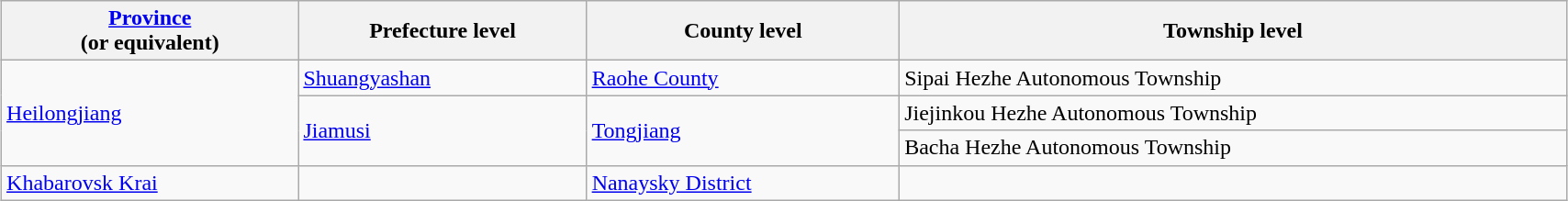<table class="wikitable" style="margin:auto;width:90%;">
<tr>
<th><a href='#'>Province</a> <br>(or equivalent)</th>
<th>Prefecture level</th>
<th>County level</th>
<th>Township level</th>
</tr>
<tr>
<td rowspan="3"><a href='#'>Heilongjiang</a></td>
<td><a href='#'>Shuangyashan</a></td>
<td><a href='#'>Raohe County</a></td>
<td>Sipai Hezhe Autonomous Township<br></td>
</tr>
<tr>
<td rowspan="2"><a href='#'>Jiamusi</a></td>
<td rowspan="2"><a href='#'>Tongjiang</a></td>
<td>Jiejinkou Hezhe Autonomous Township<br></td>
</tr>
<tr>
<td>Bacha Hezhe Autonomous Township<br></td>
</tr>
<tr>
<td><a href='#'>Khabarovsk Krai</a></td>
<td></td>
<td><a href='#'>Nanaysky District</a> <br></td>
<td></td>
</tr>
</table>
